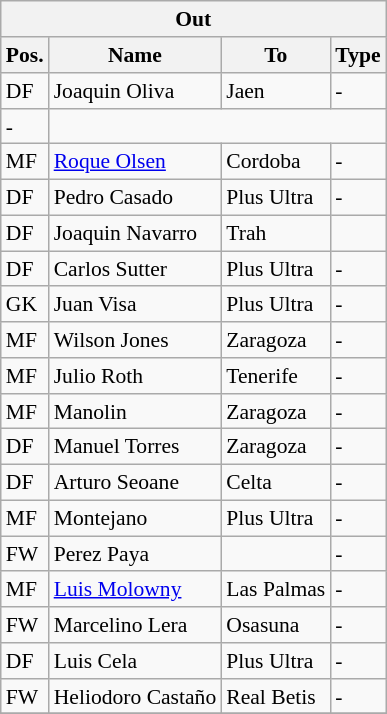<table class="wikitable" style="font-size:90%;float:left; margin-right:1em;">
<tr>
<th colspan="4">Out</th>
</tr>
<tr>
<th>Pos.</th>
<th>Name</th>
<th>To</th>
<th>Type</th>
</tr>
<tr>
<td>DF</td>
<td>Joaquin Oliva</td>
<td>Jaen</td>
<td>-</td>
</tr>
<tr>
<td>-</td>
</tr>
<tr>
<td>MF</td>
<td><a href='#'>Roque Olsen</a></td>
<td>Cordoba</td>
<td>-</td>
</tr>
<tr>
<td>DF</td>
<td>Pedro Casado</td>
<td>Plus Ultra</td>
<td>-</td>
</tr>
<tr>
<td>DF</td>
<td>Joaquin Navarro</td>
<td>Trah</td>
<td></td>
</tr>
<tr>
<td>DF</td>
<td>Carlos Sutter</td>
<td>Plus Ultra</td>
<td>-</td>
</tr>
<tr>
<td>GK</td>
<td>Juan Visa</td>
<td>Plus Ultra</td>
<td>-</td>
</tr>
<tr>
<td>MF</td>
<td>Wilson Jones</td>
<td>Zaragoza</td>
<td>-</td>
</tr>
<tr>
<td>MF</td>
<td>Julio Roth</td>
<td>Tenerife</td>
<td>-</td>
</tr>
<tr>
<td>MF</td>
<td>Manolin</td>
<td>Zaragoza</td>
<td>-</td>
</tr>
<tr>
<td>DF</td>
<td>Manuel Torres</td>
<td>Zaragoza</td>
<td>-</td>
</tr>
<tr>
<td>DF</td>
<td>Arturo Seoane</td>
<td>Celta</td>
<td>-</td>
</tr>
<tr>
<td>MF</td>
<td>Montejano</td>
<td>Plus Ultra</td>
<td>-</td>
</tr>
<tr>
<td>FW</td>
<td>Perez Paya</td>
<td></td>
<td>-</td>
</tr>
<tr>
<td>MF</td>
<td><a href='#'>Luis Molowny</a></td>
<td>Las Palmas</td>
<td>-</td>
</tr>
<tr>
<td>FW</td>
<td>Marcelino Lera</td>
<td>Osasuna</td>
<td>-</td>
</tr>
<tr>
<td>DF</td>
<td>Luis Cela</td>
<td>Plus Ultra</td>
<td>-</td>
</tr>
<tr>
<td>FW</td>
<td>Heliodoro Castaño</td>
<td>Real Betis</td>
<td>-</td>
</tr>
<tr>
</tr>
</table>
